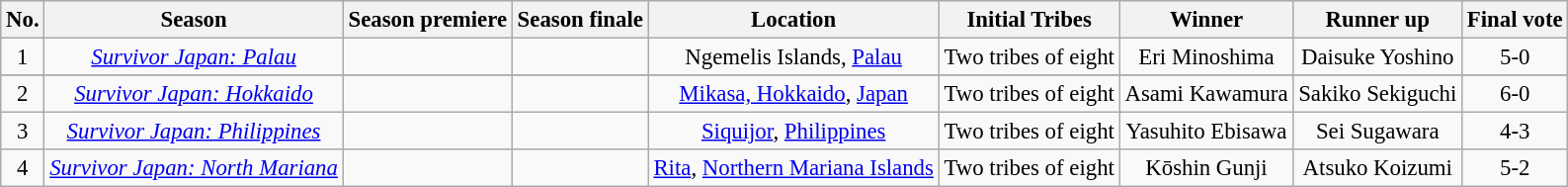<table class="wikitable" style="font-size:95%; text-align:center">
<tr style="background:#e0e0e0;">
<th>No.</th>
<th>Season</th>
<th>Season premiere</th>
<th>Season finale</th>
<th>Location</th>
<th>Initial Tribes</th>
<th>Winner</th>
<th>Runner up</th>
<th>Final vote</th>
</tr>
<tr style="background:#f9f9f9;">
<td>1</td>
<td style="text-align:center"><em><a href='#'>Survivor Japan: Palau</a></em></td>
<td></td>
<td></td>
<td>Ngemelis Islands, <a href='#'>Palau</a></td>
<td>Two tribes of eight</td>
<td>Eri Minoshima</td>
<td>Daisuke Yoshino</td>
<td style="text-align:center">5-0</td>
</tr>
<tr>
</tr>
<tr style="background:#f9f9f9;">
<td>2</td>
<td style="text-align:center"><em><a href='#'>Survivor Japan: Hokkaido</a></em></td>
<td></td>
<td></td>
<td><a href='#'>Mikasa, Hokkaido</a>, <a href='#'>Japan</a></td>
<td>Two tribes of eight</td>
<td>Asami Kawamura</td>
<td>Sakiko Sekiguchi</td>
<td style="text-align:center">6-0</td>
</tr>
<tr>
<td>3</td>
<td style="text-align:center"><em><a href='#'>Survivor Japan: Philippines</a></em></td>
<td></td>
<td></td>
<td><a href='#'>Siquijor</a>, <a href='#'>Philippines</a></td>
<td>Two tribes of eight</td>
<td>Yasuhito Ebisawa</td>
<td>Sei Sugawara</td>
<td style="text-align:center">4-3</td>
</tr>
<tr>
<td>4</td>
<td style="text-align:center"><em><a href='#'>Survivor Japan: North Mariana</a></em></td>
<td></td>
<td></td>
<td><a href='#'>Rita</a>, <a href='#'>Northern Mariana Islands</a></td>
<td>Two tribes of eight</td>
<td>Kōshin Gunji</td>
<td>Atsuko Koizumi</td>
<td style="text-align:center">5-2</td>
</tr>
</table>
